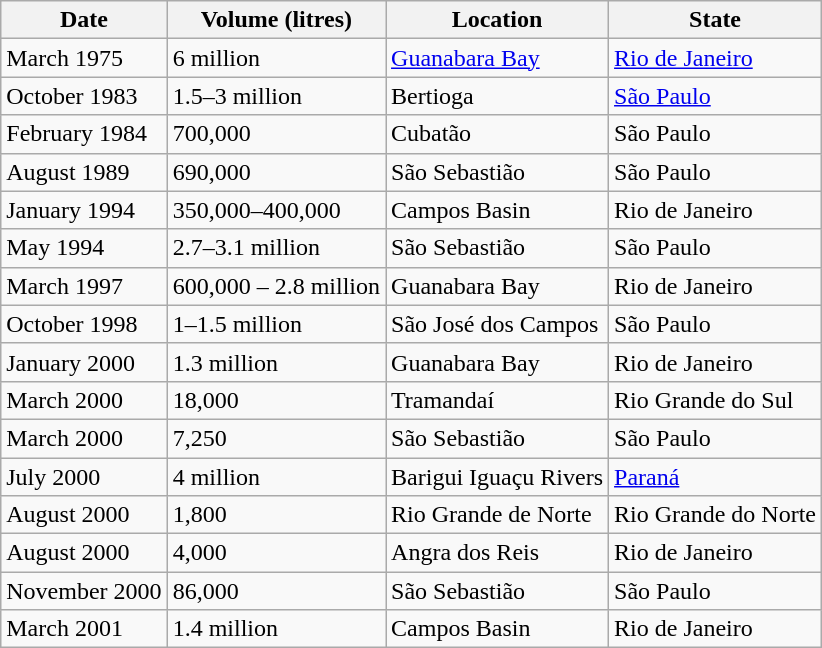<table class="wikitable">
<tr>
<th>Date</th>
<th>Volume (litres)</th>
<th>Location</th>
<th>State</th>
</tr>
<tr>
<td>March 1975</td>
<td>6 million</td>
<td><a href='#'>Guanabara Bay</a></td>
<td><a href='#'>Rio de Janeiro</a></td>
</tr>
<tr>
<td>October 1983</td>
<td>1.5–3 million</td>
<td>Bertioga</td>
<td><a href='#'>São Paulo</a></td>
</tr>
<tr>
<td>February 1984</td>
<td>700,000</td>
<td>Cubatão</td>
<td>São Paulo</td>
</tr>
<tr>
<td>August 1989</td>
<td>690,000</td>
<td>São Sebastião</td>
<td>São Paulo</td>
</tr>
<tr>
<td>January 1994</td>
<td>350,000–400,000</td>
<td>Campos Basin</td>
<td>Rio de Janeiro</td>
</tr>
<tr>
<td>May 1994</td>
<td>2.7–3.1 million</td>
<td>São Sebastião</td>
<td>São Paulo</td>
</tr>
<tr>
<td>March 1997</td>
<td>600,000 – 2.8 million</td>
<td>Guanabara Bay</td>
<td>Rio de Janeiro</td>
</tr>
<tr>
<td>October 1998</td>
<td>1–1.5 million</td>
<td>São José dos Campos</td>
<td>São Paulo</td>
</tr>
<tr>
<td>January 2000</td>
<td>1.3 million</td>
<td>Guanabara Bay</td>
<td>Rio de Janeiro</td>
</tr>
<tr>
<td>March 2000</td>
<td>18,000</td>
<td>Tramandaí</td>
<td>Rio Grande do Sul</td>
</tr>
<tr>
<td>March 2000</td>
<td>7,250</td>
<td>São Sebastião</td>
<td>São Paulo</td>
</tr>
<tr>
<td>July 2000</td>
<td>4 million</td>
<td>Barigui Iguaçu Rivers</td>
<td><a href='#'>Paraná</a></td>
</tr>
<tr>
<td>August 2000</td>
<td>1,800</td>
<td>Rio Grande de Norte</td>
<td>Rio Grande do Norte</td>
</tr>
<tr>
<td>August 2000</td>
<td>4,000</td>
<td>Angra dos Reis</td>
<td>Rio de Janeiro</td>
</tr>
<tr>
<td>November 2000</td>
<td>86,000</td>
<td>São Sebastião</td>
<td>São Paulo</td>
</tr>
<tr>
<td>March 2001</td>
<td>1.4 million</td>
<td>Campos Basin</td>
<td>Rio de Janeiro</td>
</tr>
</table>
